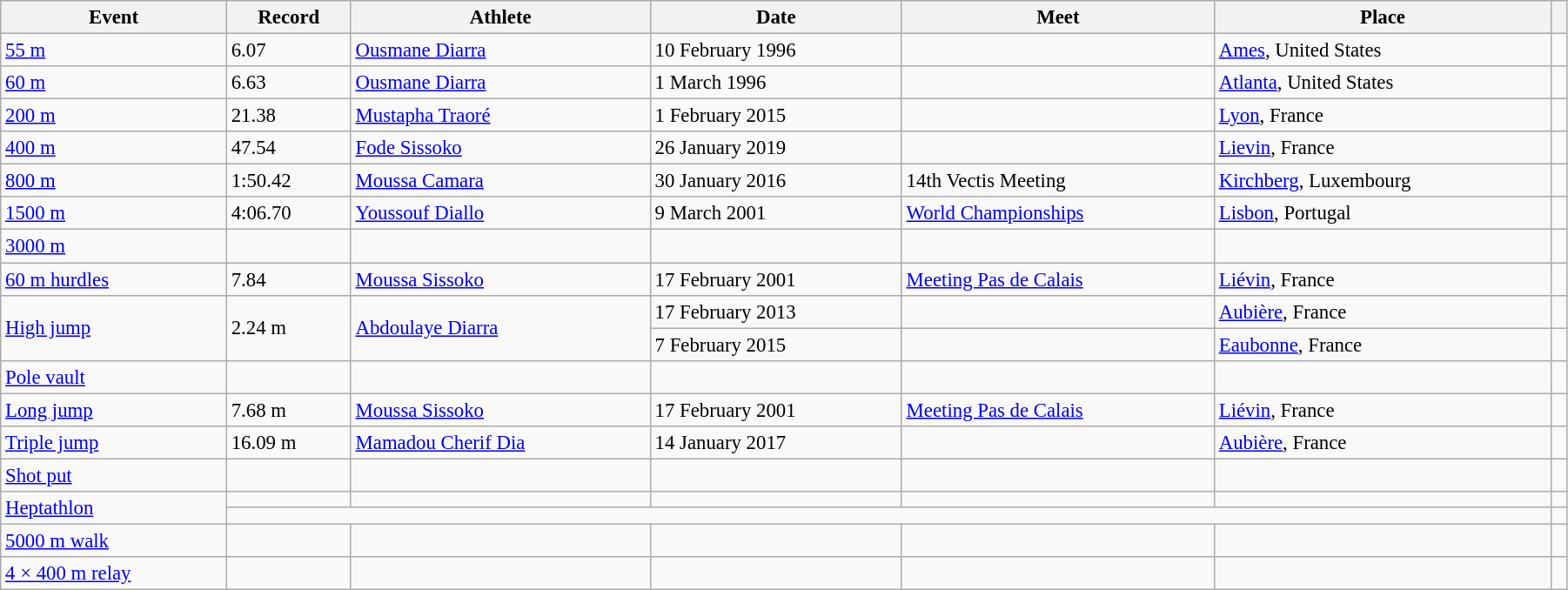<table class="wikitable" style="font-size:95%; width: 95%;">
<tr>
<th>Event</th>
<th>Record</th>
<th>Athlete</th>
<th>Date</th>
<th>Meet</th>
<th>Place</th>
<th></th>
</tr>
<tr>
<td><a href='#'>55 m</a></td>
<td>6.07</td>
<td><a href='#'>Ousmane Diarra</a></td>
<td>10 February 1996</td>
<td></td>
<td><a href='#'>Ames</a>, United States</td>
<td></td>
</tr>
<tr>
<td><a href='#'>60 m</a></td>
<td>6.63</td>
<td><a href='#'>Ousmane Diarra</a></td>
<td>1 March 1996</td>
<td></td>
<td><a href='#'>Atlanta</a>, United States</td>
<td></td>
</tr>
<tr>
<td><a href='#'>200 m</a></td>
<td>21.38</td>
<td><a href='#'>Mustapha Traoré</a></td>
<td>1 February 2015</td>
<td></td>
<td><a href='#'>Lyon</a>, France</td>
<td></td>
</tr>
<tr>
<td><a href='#'>400 m</a></td>
<td>47.54</td>
<td><a href='#'>Fode Sissoko</a></td>
<td>26 January 2019</td>
<td></td>
<td><a href='#'>Lievin</a>, France</td>
<td></td>
</tr>
<tr>
<td><a href='#'>800 m</a></td>
<td>1:50.42</td>
<td><a href='#'>Moussa Camara</a></td>
<td>30 January 2016</td>
<td>14th Vectis Meeting</td>
<td><a href='#'>Kirchberg</a>, Luxembourg</td>
<td></td>
</tr>
<tr>
<td><a href='#'>1500 m</a></td>
<td>4:06.70</td>
<td><a href='#'>Youssouf Diallo</a></td>
<td>9 March 2001</td>
<td><a href='#'>World Championships</a></td>
<td><a href='#'>Lisbon</a>, Portugal</td>
<td></td>
</tr>
<tr>
<td><a href='#'>3000 m</a></td>
<td></td>
<td></td>
<td></td>
<td></td>
<td></td>
<td></td>
</tr>
<tr>
<td><a href='#'>60 m hurdles</a></td>
<td>7.84</td>
<td><a href='#'>Moussa Sissoko</a></td>
<td>17 February 2001</td>
<td><a href='#'>Meeting Pas de Calais</a></td>
<td><a href='#'>Liévin</a>, France</td>
<td></td>
</tr>
<tr>
<td rowspan=2><a href='#'>High jump</a></td>
<td rowspan=2>2.24 m</td>
<td rowspan=2><a href='#'>Abdoulaye Diarra</a></td>
<td>17 February 2013</td>
<td></td>
<td><a href='#'>Aubière</a>, France</td>
<td></td>
</tr>
<tr>
<td>7 February 2015</td>
<td></td>
<td><a href='#'>Eaubonne</a>, France</td>
<td></td>
</tr>
<tr>
<td><a href='#'>Pole vault</a></td>
<td></td>
<td></td>
<td></td>
<td></td>
<td></td>
<td></td>
</tr>
<tr>
<td><a href='#'>Long jump</a></td>
<td>7.68 m</td>
<td><a href='#'>Moussa Sissoko</a></td>
<td>17 February 2001</td>
<td><a href='#'>Meeting Pas de Calais</a></td>
<td><a href='#'>Liévin</a>, France</td>
<td></td>
</tr>
<tr>
<td><a href='#'>Triple jump</a></td>
<td>16.09 m</td>
<td><a href='#'>Mamadou Cherif Dia</a></td>
<td>14 January 2017</td>
<td></td>
<td><a href='#'>Aubière</a>, France</td>
<td></td>
</tr>
<tr>
<td><a href='#'>Shot put</a></td>
<td></td>
<td></td>
<td></td>
<td></td>
<td></td>
<td></td>
</tr>
<tr>
<td rowspan=2><a href='#'>Heptathlon</a></td>
<td></td>
<td></td>
<td></td>
<td></td>
<td></td>
<td></td>
</tr>
<tr>
<td colspan=5></td>
<td></td>
</tr>
<tr>
<td><a href='#'>5000 m walk</a></td>
<td></td>
<td></td>
<td></td>
<td></td>
<td></td>
<td></td>
</tr>
<tr>
<td><a href='#'>4 × 400 m relay</a></td>
<td></td>
<td></td>
<td></td>
<td></td>
<td></td>
<td></td>
</tr>
</table>
